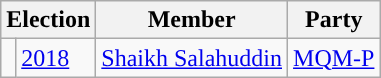<table class="wikitable">
<tr>
<th colspan="2">Election</th>
<th>Member</th>
<th>Party</th>
</tr>
<tr>
<td style="background-color: "></td>
<td><a href='#'>2018</a></td>
<td><a href='#'>Shaikh Salahuddin</a></td>
<td><a href='#'>MQM-P</a></td>
</tr>
</table>
